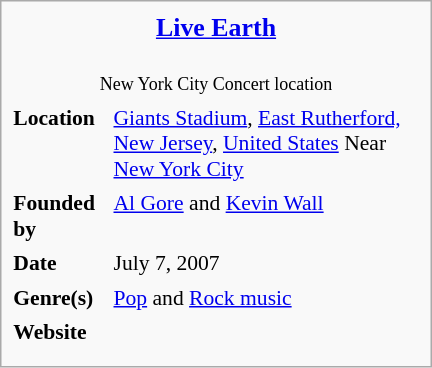<table class="infobox" style="width: 20em; float:right; clear:right; font-size:90%" cellspacing="4">
<tr style="vertical-align: top;">
<th colspan="2" style="text-align: center;"><big><strong><a href='#'>Live Earth</a></strong></big></th>
</tr>
<tr style="vertical-align: top;">
<td colspan="2" style="text-align: center;"></td>
</tr>
<tr style="vertical-align: top;">
<td colspan="2" style="text-align: center;"></td>
</tr>
<tr style="vertical-align: top;">
<td colspan="2" style="text-align: center;"><small>New York City Concert location</small></td>
</tr>
<tr style="vertical-align: top;">
<td><strong>Location</strong></td>
<td><a href='#'>Giants Stadium</a>, <a href='#'>East Rutherford, New Jersey</a>, <a href='#'>United States</a> Near <a href='#'>New York City</a></td>
</tr>
<tr style="vertical-align: top;">
<td><strong>Founded by</strong></td>
<td><a href='#'>Al Gore</a> and <a href='#'>Kevin Wall</a></td>
</tr>
<tr style="vertical-align: top;">
<td><strong>Date</strong></td>
<td>July 7, 2007</td>
</tr>
<tr style="vertical-align: top;">
<td><strong>Genre(s)</strong></td>
<td><a href='#'>Pop</a> and <a href='#'>Rock music</a></td>
</tr>
<tr style="vertical-align: top;">
<td><strong>Website</strong></td>
<td></td>
</tr>
<tr style="vertical-align: top;">
<td colspan="2" style="text-align: center;"></td>
</tr>
</table>
